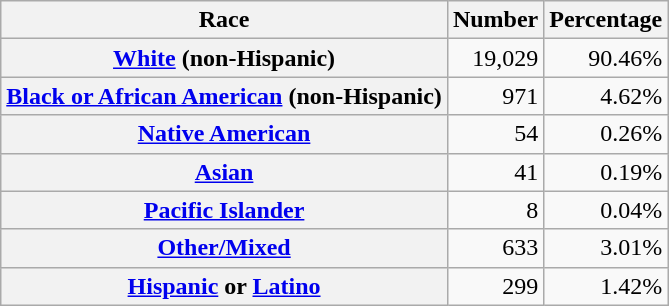<table class="wikitable" style="text-align:right">
<tr>
<th scope="col">Race</th>
<th scope="col">Number</th>
<th scope="col">Percentage</th>
</tr>
<tr>
<th scope="row"><a href='#'>White</a> (non-Hispanic)</th>
<td>19,029</td>
<td>90.46%</td>
</tr>
<tr>
<th scope="row"><a href='#'>Black or African American</a> (non-Hispanic)</th>
<td>971</td>
<td>4.62%</td>
</tr>
<tr>
<th scope="row"><a href='#'>Native American</a></th>
<td>54</td>
<td>0.26%</td>
</tr>
<tr>
<th scope="row"><a href='#'>Asian</a></th>
<td>41</td>
<td>0.19%</td>
</tr>
<tr>
<th scope="row"><a href='#'>Pacific Islander</a></th>
<td>8</td>
<td>0.04%</td>
</tr>
<tr>
<th scope="row"><a href='#'>Other/Mixed</a></th>
<td>633</td>
<td>3.01%</td>
</tr>
<tr>
<th scope="row"><a href='#'>Hispanic</a> or <a href='#'>Latino</a></th>
<td>299</td>
<td>1.42%</td>
</tr>
</table>
